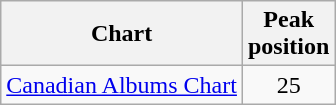<table class="wikitable">
<tr>
<th>Chart</th>
<th>Peak<br>position</th>
</tr>
<tr>
<td><a href='#'>Canadian Albums Chart</a></td>
<td align="center">25</td>
</tr>
</table>
